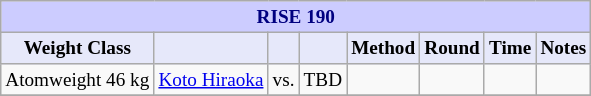<table class="wikitable" style="font-size: 80%;">
<tr>
<th colspan="8" style="background-color: #ccf; color: #000080; text-align: center;"><strong>RISE 190</strong></th>
</tr>
<tr>
<th colspan="1" style="background-color: #E6E8FA; color: #000000; text-align: center;">Weight Class</th>
<th colspan="1" style="background-color: #E6E8FA; color: #000000; text-align: center;"></th>
<th colspan="1" style="background-color: #E6E8FA; color: #000000; text-align: center;"></th>
<th colspan="1" style="background-color: #E6E8FA; color: #000000; text-align: center;"></th>
<th colspan="1" style="background-color: #E6E8FA; color: #000000; text-align: center;">Method</th>
<th colspan="1" style="background-color: #E6E8FA; color: #000000; text-align: center;">Round</th>
<th colspan="1" style="background-color: #E6E8FA; color: #000000; text-align: center;">Time</th>
<th colspan="1" style="background-color: #E6E8FA; color: #000000; text-align: center;">Notes</th>
</tr>
<tr>
<td>Atomweight 46 kg</td>
<td> <a href='#'>Koto Hiraoka</a></td>
<td align="center">vs.</td>
<td> TBD</td>
<td></td>
<td align="center"></td>
<td align="center"></td>
<td></td>
</tr>
<tr>
</tr>
</table>
